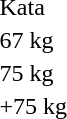<table>
<tr>
<td rowspan="2">Kata <br></td>
<td rowspan="2"></td>
<td rowspan="2"></td>
<td></td>
</tr>
<tr>
<td></td>
</tr>
<tr>
<td rowspan="2">67 kg<br></td>
<td rowspan="2"></td>
<td rowspan="2"></td>
<td></td>
</tr>
<tr>
<td></td>
</tr>
<tr>
<td rowspan="2">75 kg<br></td>
<td rowspan="2"></td>
<td rowspan="2"></td>
<td></td>
</tr>
<tr>
<td></td>
</tr>
<tr>
<td rowspan="2">+75 kg<br></td>
<td rowspan="2"></td>
<td rowspan="2"></td>
<td></td>
</tr>
<tr>
<td></td>
</tr>
</table>
